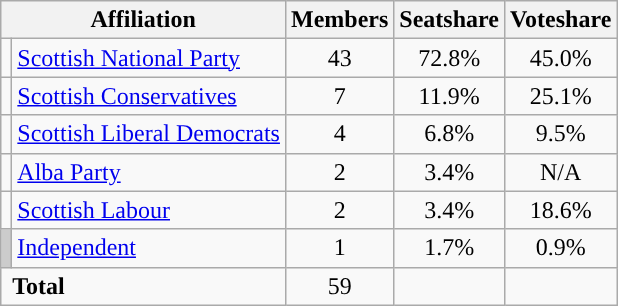<table class="wikitable">
<tr>
<th colspan="2">Affiliation</th>
<th>Members<br></th>
<th>Seatshare<br></th>
<th>Voteshare<br></th>
</tr>
<tr>
<td style="color:inherit;background:"></td>
<td><a href='#'>Scottish National Party</a></td>
<td style="text-align:center;">43</td>
<td style="text-align:center;">72.8%</td>
<td style="text-align:center;">45.0%</td>
</tr>
<tr>
<td style="color:inherit;background:"></td>
<td><a href='#'>Scottish Conservatives</a></td>
<td style="text-align:center;">7</td>
<td style="text-align:center;">11.9%</td>
<td style="text-align:center;">25.1%</td>
</tr>
<tr>
<td style="color:inherit;background:"></td>
<td><a href='#'>Scottish Liberal Democrats</a></td>
<td style="text-align:center;">4</td>
<td style="text-align:center;">6.8%</td>
<td style="text-align:center;">9.5%</td>
</tr>
<tr>
<td style="color:inherit;background:"></td>
<td><a href='#'>Alba Party</a></td>
<td style="text-align:center;">2</td>
<td style="text-align:center;">3.4%</td>
<td style="text-align:center;">N/A</td>
</tr>
<tr>
<td style="color:inherit;background:"></td>
<td><a href='#'>Scottish Labour</a></td>
<td style="text-align:center;">2</td>
<td style="text-align:center;">3.4%</td>
<td style="text-align:center;">18.6%</td>
</tr>
<tr>
<td bgcolor="CCCCCC"></td>
<td><a href='#'>Independent</a></td>
<td style="text-align:center;">1</td>
<td style="text-align:center;">1.7%</td>
<td style="text-align:center;">0.9%</td>
</tr>
<tr>
<td colspan="2" rowspan="1"> <strong>Total</strong></td>
<td style="text-align:center;">59</td>
<td></td>
<td></td>
</tr>
</table>
